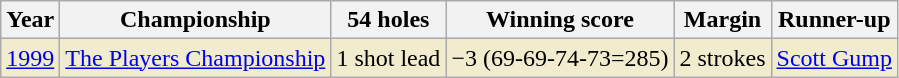<table class="wikitable">
<tr>
<th>Year</th>
<th>Championship</th>
<th>54 holes</th>
<th>Winning score</th>
<th>Margin</th>
<th>Runner-up</th>
</tr>
<tr style="background:#f2ecce;">
<td><a href='#'>1999</a></td>
<td><a href='#'>The Players Championship</a></td>
<td>1 shot lead</td>
<td>−3 (69-69-74-73=285)</td>
<td>2 strokes</td>
<td> <a href='#'>Scott Gump</a></td>
</tr>
</table>
